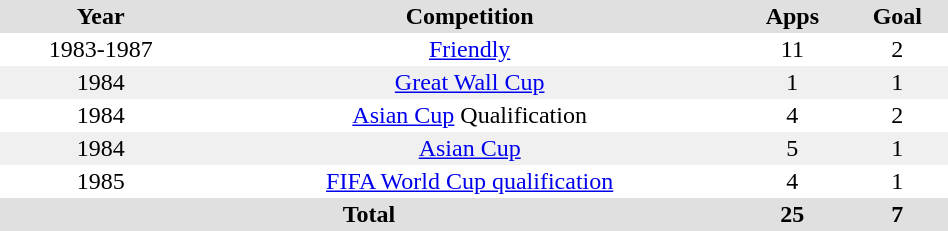<table border="0" cellpadding="2" cellspacing="0" style="width:50%;">
<tr style="text-align:center; background:#e0e0e0;">
<th>Year</th>
<th>Competition</th>
<th>Apps</th>
<th>Goal</th>
</tr>
<tr style="text-align:center;">
<td>1983-1987</td>
<td><a href='#'>Friendly</a></td>
<td>11</td>
<td>2</td>
</tr>
<tr style="text-align:center; background:#f0f0f0;">
<td>1984</td>
<td><a href='#'>Great Wall Cup</a></td>
<td>1</td>
<td>1</td>
</tr>
<tr style="text-align:center;">
<td>1984</td>
<td><a href='#'>Asian Cup</a> Qualification</td>
<td>4</td>
<td>2</td>
</tr>
<tr style="text-align:center; background:#f0f0f0;">
<td>1984</td>
<td><a href='#'>Asian Cup</a></td>
<td>5</td>
<td>1</td>
</tr>
<tr style="text-align:center;">
<td>1985</td>
<td><a href='#'>FIFA World Cup qualification</a></td>
<td>4</td>
<td>1</td>
</tr>
<tr style="text-align:center; background:#e0e0e0;">
<th colspan="2">Total</th>
<th style="text-align:center;">25</th>
<th style="text-align:center;">7</th>
</tr>
</table>
